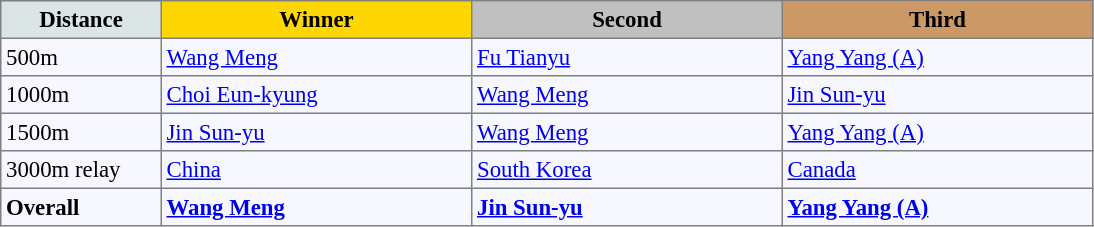<table bgcolor="#f7f8ff" cellpadding="3" cellspacing="0" border="1" style="font-size: 95%; border: gray solid 1px; border-collapse: collapse;">
<tr bgcolor="#CCCCCC">
<td align="center" bgcolor="#DCE5E5" width="100"><strong>Distance</strong></td>
<td align="center" bgcolor="gold" width="200"><strong>Winner</strong></td>
<td align="center" bgcolor="silver" width="200"><strong>Second</strong></td>
<td align="center" bgcolor="CC9966" width="200"><strong>Third</strong></td>
</tr>
<tr align="left">
<td>500m</td>
<td> <a href='#'>Wang Meng</a></td>
<td> <a href='#'>Fu Tianyu</a></td>
<td> <a href='#'>Yang Yang (A)</a></td>
</tr>
<tr align="left">
<td>1000m</td>
<td> <a href='#'>Choi Eun-kyung</a></td>
<td> <a href='#'>Wang Meng</a></td>
<td> <a href='#'>Jin Sun-yu</a></td>
</tr>
<tr align="left">
<td>1500m</td>
<td> <a href='#'>Jin Sun-yu</a></td>
<td> <a href='#'>Wang Meng</a></td>
<td> <a href='#'>Yang Yang (A)</a></td>
</tr>
<tr align="left">
<td>3000m relay</td>
<td> <a href='#'>China</a></td>
<td> <a href='#'>South Korea</a></td>
<td> <a href='#'>Canada</a></td>
</tr>
<tr align="left">
<td><strong>Overall</strong></td>
<td> <strong><a href='#'>Wang Meng</a></strong></td>
<td> <strong><a href='#'>Jin Sun-yu</a></strong></td>
<td> <strong><a href='#'>Yang Yang (A)</a></strong></td>
</tr>
</table>
